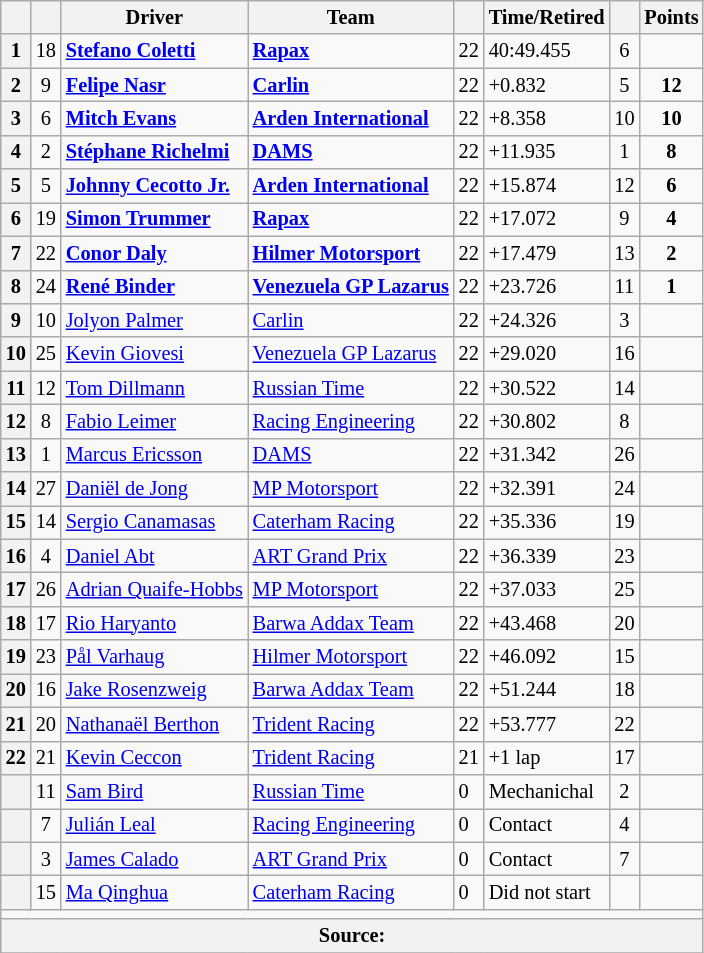<table class="wikitable" style="font-size:85%">
<tr>
<th scope="col"></th>
<th scope="col"></th>
<th scope="col">Driver</th>
<th scope="col">Team</th>
<th scope="col" class="unsortable"></th>
<th scope="col" class="unsortable">Time/Retired</th>
<th scope="col"></th>
<th scope="col">Points</th>
</tr>
<tr>
<th scope="row">1</th>
<td align="center">18</td>
<td data-sort-value="COL"> <strong><a href='#'>Stefano Coletti</a></strong></td>
<td><strong><a href='#'>Rapax</a></strong></td>
<td>22</td>
<td>40:49.455</td>
<td align="center">6</td>
<td align="center"><strong></strong></td>
</tr>
<tr>
<th scope="row">2</th>
<td align="center">9</td>
<td data-sort-value="NAS"> <strong><a href='#'>Felipe Nasr</a></strong></td>
<td><strong><a href='#'>Carlin</a></strong></td>
<td>22</td>
<td>+0.832</td>
<td align="center">5</td>
<td align="center"><strong>12</strong></td>
</tr>
<tr>
<th scope="row">3</th>
<td align="center">6</td>
<td data-sort-value="EVA"> <strong><a href='#'>Mitch Evans</a></strong></td>
<td><strong><a href='#'>Arden International</a></strong></td>
<td>22</td>
<td>+8.358</td>
<td align="center">10</td>
<td align="center"><strong>10</strong></td>
</tr>
<tr>
<th scope="row">4</th>
<td align="center">2</td>
<td data-sort-value="RIC"> <strong><a href='#'>Stéphane Richelmi</a></strong></td>
<td><strong><a href='#'>DAMS</a></strong></td>
<td>22</td>
<td>+11.935</td>
<td align="center">1</td>
<td align="center"><strong>8</strong></td>
</tr>
<tr>
<th scope="row">5</th>
<td align="center">5</td>
<td data-sort-value="CECO"> <strong><a href='#'>Johnny Cecotto Jr.</a></strong></td>
<td><strong><a href='#'>Arden International</a></strong></td>
<td>22</td>
<td>+15.874</td>
<td align="center">12</td>
<td align="center"><strong>6</strong></td>
</tr>
<tr>
<th scope="row">6</th>
<td align="center">19</td>
<td data-sort-value="TRU"> <strong><a href='#'>Simon Trummer</a></strong></td>
<td><strong><a href='#'>Rapax</a></strong></td>
<td>22</td>
<td>+17.072</td>
<td align="center">9</td>
<td align="center"><strong>4</strong></td>
</tr>
<tr>
<th scope="row">7</th>
<td align="center">22</td>
<td data-sort-value="DAL"> <strong><a href='#'>Conor Daly</a></strong></td>
<td><strong><a href='#'>Hilmer Motorsport</a></strong></td>
<td>22</td>
<td>+17.479</td>
<td align="center">13</td>
<td align="center"><strong>2</strong></td>
</tr>
<tr>
<th scope="row">8</th>
<td align="center">24</td>
<td data-sort-value="BIN"> <strong><a href='#'>René Binder</a></strong></td>
<td><strong><a href='#'>Venezuela GP Lazarus</a></strong></td>
<td>22</td>
<td>+23.726</td>
<td align="center">11</td>
<td align="center"><strong>1</strong></td>
</tr>
<tr>
<th scope="row">9</th>
<td align="center">10</td>
<td data-sort-value="PAL"> <a href='#'>Jolyon Palmer</a></td>
<td><a href='#'>Carlin</a></td>
<td>22</td>
<td>+24.326</td>
<td align="center">3</td>
<td></td>
</tr>
<tr>
<th scope="row">10</th>
<td align="center">25</td>
<td data-sort-value="GIO"> <a href='#'>Kevin Giovesi</a></td>
<td><a href='#'>Venezuela GP Lazarus</a></td>
<td>22</td>
<td>+29.020</td>
<td align="center">16</td>
<td></td>
</tr>
<tr>
<th scope="row">11</th>
<td align="center">12</td>
<td data-sort-value="DIL"> <a href='#'>Tom Dillmann</a></td>
<td><a href='#'>Russian Time</a></td>
<td>22</td>
<td>+30.522</td>
<td align="center">14</td>
<td></td>
</tr>
<tr>
<th scope="row">12</th>
<td align="center">8</td>
<td data-sort-value="LEI"> <a href='#'>Fabio Leimer</a></td>
<td><a href='#'>Racing Engineering</a></td>
<td>22</td>
<td>+30.802</td>
<td align="center">8</td>
<td></td>
</tr>
<tr>
<th scope="row">13</th>
<td align="center">1</td>
<td data-sort-value="ERI"> <a href='#'>Marcus Ericsson</a></td>
<td><a href='#'>DAMS</a></td>
<td>22</td>
<td>+31.342</td>
<td align="center">26</td>
<td></td>
</tr>
<tr>
<th scope="row">14</th>
<td align="center">27</td>
<td data-sort-value="DEJ"> <a href='#'>Daniël de Jong</a></td>
<td><a href='#'>MP Motorsport</a></td>
<td>22</td>
<td>+32.391</td>
<td align="center">24</td>
<td></td>
</tr>
<tr>
<th scope="row">15</th>
<td align="center">14</td>
<td data-sort-value="CAN"> <a href='#'>Sergio Canamasas</a></td>
<td><a href='#'>Caterham Racing</a></td>
<td>22</td>
<td>+35.336</td>
<td align="center">19</td>
<td></td>
</tr>
<tr>
<th scope="row">16</th>
<td align="center">4</td>
<td data-sort-value="ABT"> <a href='#'>Daniel Abt</a></td>
<td><a href='#'>ART Grand Prix</a></td>
<td>22</td>
<td>+36.339</td>
<td align="center">23</td>
<td></td>
</tr>
<tr>
<th scope="row">17</th>
<td align="center">26</td>
<td data-sort-value="QUA"> <a href='#'>Adrian Quaife-Hobbs</a></td>
<td><a href='#'>MP Motorsport</a></td>
<td>22</td>
<td>+37.033</td>
<td align="center">25</td>
<td></td>
</tr>
<tr>
<th scope="row">18</th>
<td align="center">17</td>
<td data-sort-value="HAR"> <a href='#'>Rio Haryanto</a></td>
<td><a href='#'>Barwa Addax Team</a></td>
<td>22</td>
<td>+43.468</td>
<td align="center">20</td>
<td></td>
</tr>
<tr>
<th scope="row">19</th>
<td align="center">23</td>
<td data-sort-value="VAR"> <a href='#'>Pål Varhaug</a></td>
<td><a href='#'>Hilmer Motorsport</a></td>
<td>22</td>
<td>+46.092</td>
<td align="center">15</td>
<td></td>
</tr>
<tr>
<th scope="row">20</th>
<td align="center">16</td>
<td data-sort-value="ROSE"> <a href='#'>Jake Rosenzweig</a></td>
<td><a href='#'>Barwa Addax Team</a></td>
<td>22</td>
<td>+51.244</td>
<td align="center">18</td>
<td></td>
</tr>
<tr>
<th scope="row">21</th>
<td align="center">20</td>
<td data-sort-value="BER"> <a href='#'>Nathanaël Berthon</a></td>
<td><a href='#'>Trident Racing</a></td>
<td>22</td>
<td>+53.777</td>
<td align="center">22</td>
<td></td>
</tr>
<tr>
<th scope="row">22</th>
<td align="center">21</td>
<td data-sort-value="CECC"> <a href='#'>Kevin Ceccon</a></td>
<td><a href='#'>Trident Racing</a></td>
<td>21</td>
<td>+1 lap</td>
<td align="center">17</td>
<td></td>
</tr>
<tr>
<th scope="row" data-sort-value="23"></th>
<td align="center">11</td>
<td data-sort-value="BIR"> <a href='#'>Sam Bird</a></td>
<td><a href='#'>Russian Time</a></td>
<td>0</td>
<td>Mechanichal</td>
<td align="center">2</td>
<td></td>
</tr>
<tr>
<th scope="row" data-sort-value="24"></th>
<td align="center">7</td>
<td data-sort-value="LEA"> <a href='#'>Julián Leal</a></td>
<td><a href='#'>Racing Engineering</a></td>
<td>0</td>
<td>Contact</td>
<td align="center">4</td>
<td></td>
</tr>
<tr>
<th scope="row" data-sort-value="25"></th>
<td align="center">3</td>
<td data-sort-value="CAL"> <a href='#'>James Calado</a></td>
<td><a href='#'>ART Grand Prix</a></td>
<td>0</td>
<td>Contact</td>
<td align="center">7</td>
<td></td>
</tr>
<tr>
<th scope="row" data-sort-value="26"></th>
<td align="center">15</td>
<td data-sort-value="MA"> <a href='#'>Ma Qinghua</a></td>
<td><a href='#'>Caterham Racing</a></td>
<td>0</td>
<td>Did not start</td>
<td align="center" data-sort-value="26"></td>
<td></td>
</tr>
<tr class="sortbottom">
<td colspan="8"></td>
</tr>
<tr class="sortbottom">
<th colspan="8">Source:</th>
</tr>
<tr>
</tr>
</table>
